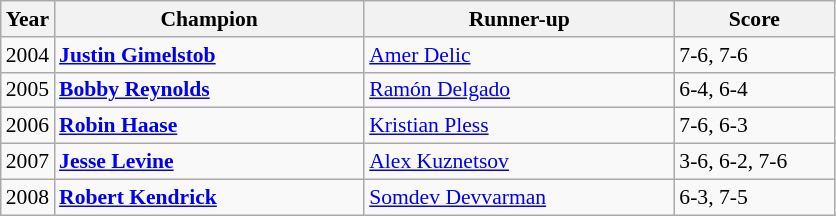<table class="wikitable" style="font-size:90%">
<tr>
<th>Year</th>
<th width="200">Champion</th>
<th width="200">Runner-up</th>
<th width="100">Score</th>
</tr>
<tr>
<td>2004</td>
<td> <strong><a href='#'>Justin Gimelstob</a></strong></td>
<td> <a href='#'>Amer Delic</a></td>
<td>7-6, 7-6</td>
</tr>
<tr>
<td>2005</td>
<td> <strong><a href='#'>Bobby Reynolds</a></strong></td>
<td> <a href='#'>Ramón Delgado</a></td>
<td>6-4, 6-4</td>
</tr>
<tr>
<td>2006</td>
<td> <strong><a href='#'>Robin Haase</a></strong></td>
<td> <a href='#'>Kristian Pless</a></td>
<td>7-6, 6-3</td>
</tr>
<tr>
<td>2007</td>
<td> <strong><a href='#'>Jesse Levine</a></strong></td>
<td> <a href='#'>Alex Kuznetsov</a></td>
<td>3-6, 6-2, 7-6</td>
</tr>
<tr>
<td>2008</td>
<td> <strong><a href='#'>Robert Kendrick</a></strong></td>
<td> <a href='#'>Somdev Devvarman</a></td>
<td>6-3, 7-5</td>
</tr>
</table>
